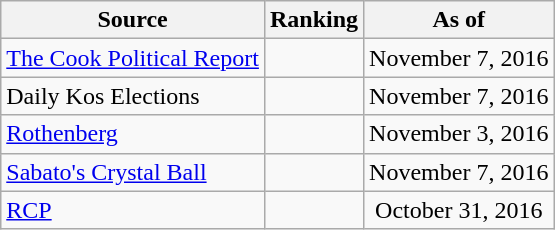<table class="wikitable" style="text-align:center">
<tr>
<th>Source</th>
<th>Ranking</th>
<th>As of</th>
</tr>
<tr>
<td align=left><a href='#'>The Cook Political Report</a></td>
<td></td>
<td>November 7, 2016</td>
</tr>
<tr>
<td align=left>Daily Kos Elections</td>
<td></td>
<td>November 7, 2016</td>
</tr>
<tr>
<td align=left><a href='#'>Rothenberg</a></td>
<td></td>
<td>November 3, 2016</td>
</tr>
<tr>
<td align=left><a href='#'>Sabato's Crystal Ball</a></td>
<td></td>
<td>November 7, 2016</td>
</tr>
<tr>
<td align="left"><a href='#'>RCP</a></td>
<td></td>
<td>October 31, 2016</td>
</tr>
</table>
